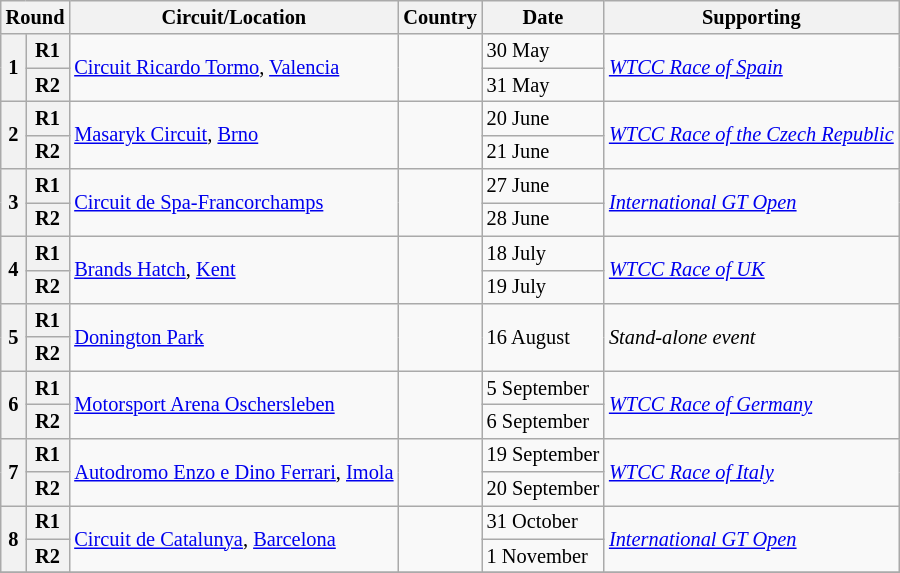<table class="wikitable" style="font-size: 85%;">
<tr>
<th colspan=2>Round</th>
<th>Circuit/Location</th>
<th>Country</th>
<th>Date</th>
<th>Supporting</th>
</tr>
<tr>
<th rowspan=2>1</th>
<th>R1</th>
<td rowspan=2><a href='#'>Circuit Ricardo Tormo</a>, <a href='#'>Valencia</a></td>
<td rowspan=2></td>
<td>30 May</td>
<td rowspan=2><em><a href='#'>WTCC Race of Spain</a></em></td>
</tr>
<tr>
<th>R2</th>
<td>31 May</td>
</tr>
<tr>
<th rowspan=2>2</th>
<th>R1</th>
<td rowspan=2><a href='#'>Masaryk Circuit</a>, <a href='#'>Brno</a></td>
<td rowspan=2></td>
<td>20 June</td>
<td rowspan=2 nowrap><em><a href='#'>WTCC Race of the Czech Republic</a></em></td>
</tr>
<tr>
<th>R2</th>
<td>21 June</td>
</tr>
<tr>
<th rowspan=2>3</th>
<th>R1</th>
<td rowspan=2><a href='#'>Circuit de Spa-Francorchamps</a></td>
<td rowspan=2></td>
<td>27 June</td>
<td rowspan=2><em><a href='#'>International GT Open</a></em></td>
</tr>
<tr>
<th>R2</th>
<td>28 June</td>
</tr>
<tr>
<th rowspan=2>4</th>
<th>R1</th>
<td rowspan=2><a href='#'>Brands Hatch</a>, <a href='#'>Kent</a></td>
<td rowspan=2></td>
<td>18 July</td>
<td rowspan=2><em><a href='#'>WTCC Race of UK</a></em></td>
</tr>
<tr>
<th>R2</th>
<td>19 July</td>
</tr>
<tr>
<th rowspan=2>5</th>
<th>R1</th>
<td rowspan=2><a href='#'>Donington Park</a></td>
<td rowspan=2></td>
<td rowspan=2>16 August</td>
<td rowspan=2><em>Stand-alone event</em></td>
</tr>
<tr>
<th>R2</th>
</tr>
<tr>
<th rowspan=2>6</th>
<th>R1</th>
<td rowspan=2><a href='#'>Motorsport Arena Oschersleben</a></td>
<td rowspan=2></td>
<td>5 September</td>
<td rowspan=2><em><a href='#'>WTCC Race of Germany</a></em></td>
</tr>
<tr>
<th>R2</th>
<td>6 September</td>
</tr>
<tr>
<th rowspan=2>7</th>
<th>R1</th>
<td rowspan=2 nowrap><a href='#'>Autodromo Enzo e Dino Ferrari</a>, <a href='#'>Imola</a></td>
<td rowspan=2></td>
<td nowrap>19 September</td>
<td rowspan=2><em><a href='#'>WTCC Race of Italy</a></em></td>
</tr>
<tr>
<th>R2</th>
<td>20 September</td>
</tr>
<tr>
<th rowspan=2>8</th>
<th>R1</th>
<td rowspan=2><a href='#'>Circuit de Catalunya</a>, <a href='#'>Barcelona</a></td>
<td rowspan=2></td>
<td>31 October</td>
<td rowspan=2><em><a href='#'>International GT Open</a></em></td>
</tr>
<tr>
<th>R2</th>
<td>1 November</td>
</tr>
<tr>
</tr>
</table>
